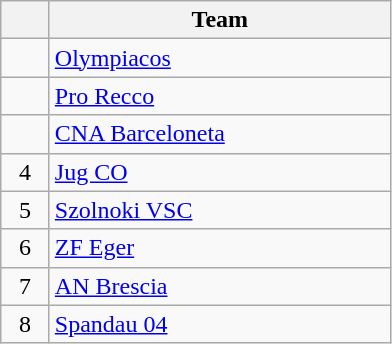<table class="wikitable" style="text-align:center">
<tr>
<th width=25></th>
<th width=220>Team</th>
</tr>
<tr>
<td></td>
<td align=left> <a href='#'>Olympiacos</a></td>
</tr>
<tr>
<td></td>
<td align=left> <a href='#'>Pro Recco</a></td>
</tr>
<tr>
<td></td>
<td align=left> <a href='#'>CNA Barceloneta</a></td>
</tr>
<tr>
<td>4</td>
<td align=left> <a href='#'>Jug CO</a></td>
</tr>
<tr>
<td>5</td>
<td align=left> <a href='#'>Szolnoki VSC</a></td>
</tr>
<tr>
<td>6</td>
<td align=left> <a href='#'>ZF Eger</a></td>
</tr>
<tr>
<td>7</td>
<td align=left> <a href='#'>AN Brescia</a></td>
</tr>
<tr>
<td>8</td>
<td align=left> <a href='#'>Spandau 04</a></td>
</tr>
</table>
